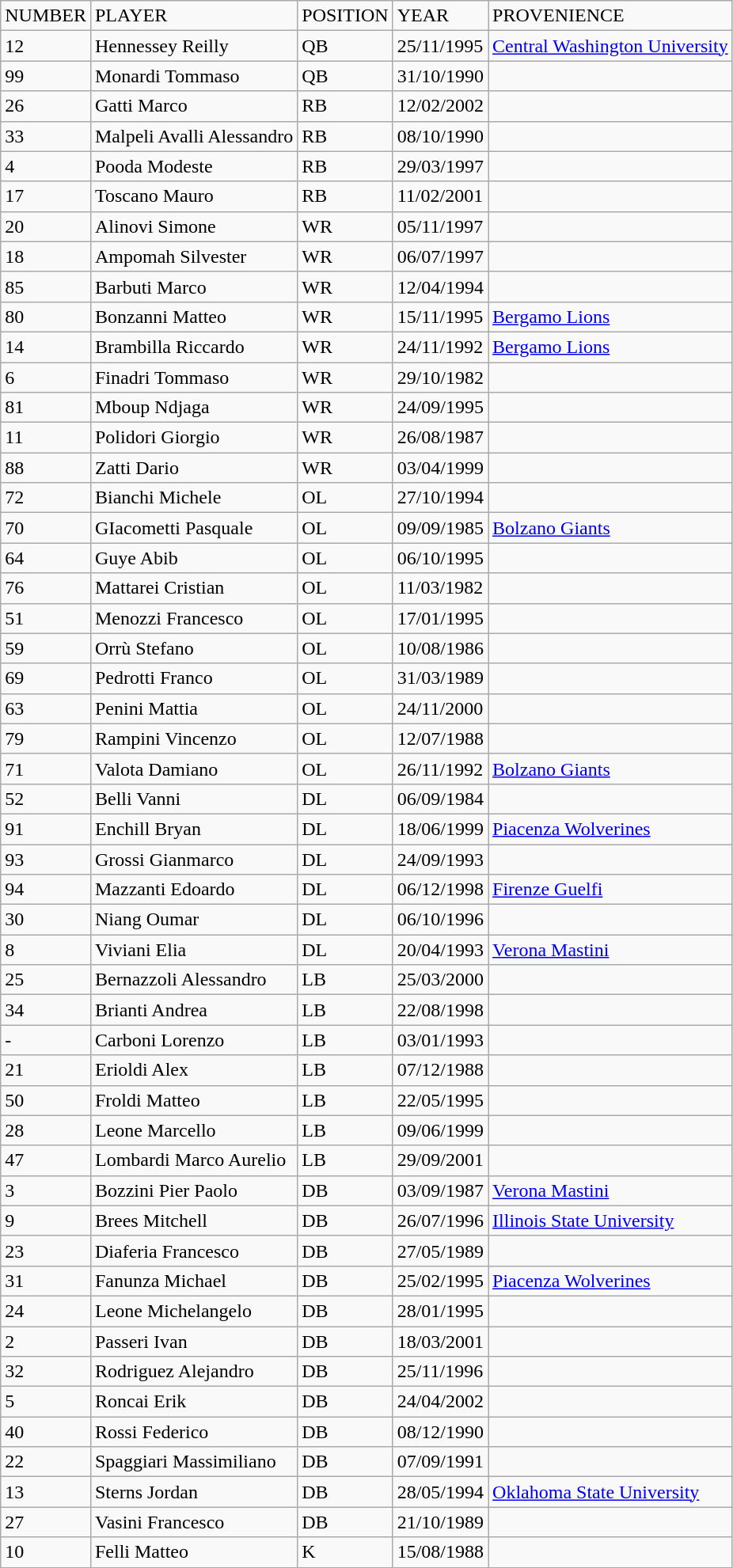<table class="wikitable sortable mw-collapsible">
<tr>
<td>NUMBER</td>
<td>PLAYER</td>
<td>POSITION</td>
<td>YEAR</td>
<td>PROVENIENCE</td>
</tr>
<tr>
<td>12</td>
<td>Hennessey Reilly</td>
<td>QB</td>
<td>25/11/1995</td>
<td><a href='#'>Central Washington  University</a></td>
</tr>
<tr>
<td>99</td>
<td>Monardi Tommaso</td>
<td>QB</td>
<td>31/10/1990</td>
<td></td>
</tr>
<tr>
<td>26</td>
<td>Gatti Marco</td>
<td>RB</td>
<td>12/02/2002</td>
<td></td>
</tr>
<tr>
<td>33</td>
<td>Malpeli Avalli Alessandro</td>
<td>RB</td>
<td>08/10/1990</td>
<td></td>
</tr>
<tr>
<td>4</td>
<td>Pooda Modeste</td>
<td>RB</td>
<td>29/03/1997</td>
<td></td>
</tr>
<tr>
<td>17</td>
<td>Toscano Mauro</td>
<td>RB</td>
<td>11/02/2001</td>
<td></td>
</tr>
<tr>
<td>20</td>
<td>Alinovi Simone</td>
<td>WR</td>
<td>05/11/1997</td>
<td></td>
</tr>
<tr>
<td>18</td>
<td>Ampomah  Silvester</td>
<td>WR</td>
<td>06/07/1997</td>
<td></td>
</tr>
<tr>
<td>85</td>
<td>Barbuti Marco</td>
<td>WR</td>
<td>12/04/1994</td>
<td></td>
</tr>
<tr>
<td>80</td>
<td>Bonzanni Matteo</td>
<td>WR</td>
<td>15/11/1995</td>
<td><a href='#'>Bergamo Lions</a></td>
</tr>
<tr>
<td>14</td>
<td>Brambilla Riccardo</td>
<td>WR</td>
<td>24/11/1992</td>
<td><a href='#'>Bergamo Lions</a></td>
</tr>
<tr>
<td>6</td>
<td>Finadri Tommaso</td>
<td>WR</td>
<td>29/10/1982</td>
<td></td>
</tr>
<tr>
<td>81</td>
<td>Mboup Ndjaga</td>
<td>WR</td>
<td>24/09/1995</td>
<td></td>
</tr>
<tr>
<td>11</td>
<td>Polidori  Giorgio</td>
<td>WR</td>
<td>26/08/1987</td>
<td></td>
</tr>
<tr>
<td>88</td>
<td>Zatti Dario</td>
<td>WR</td>
<td>03/04/1999</td>
<td></td>
</tr>
<tr>
<td>72</td>
<td>Bianchi Michele</td>
<td>OL</td>
<td>27/10/1994</td>
<td></td>
</tr>
<tr>
<td>70</td>
<td>GIacometti Pasquale</td>
<td>OL</td>
<td>09/09/1985</td>
<td><a href='#'>Bolzano Giants</a></td>
</tr>
<tr>
<td>64</td>
<td>Guye Abib</td>
<td>OL</td>
<td>06/10/1995</td>
<td></td>
</tr>
<tr>
<td>76</td>
<td>Mattarei Cristian</td>
<td>OL</td>
<td>11/03/1982</td>
<td></td>
</tr>
<tr>
<td>51</td>
<td>Menozzi Francesco</td>
<td>OL</td>
<td>17/01/1995</td>
<td></td>
</tr>
<tr>
<td>59</td>
<td>Orrù Stefano</td>
<td>OL</td>
<td>10/08/1986</td>
<td></td>
</tr>
<tr>
<td>69</td>
<td>Pedrotti Franco</td>
<td>OL</td>
<td>31/03/1989</td>
<td></td>
</tr>
<tr>
<td>63</td>
<td>Penini Mattia</td>
<td>OL</td>
<td>24/11/2000</td>
<td></td>
</tr>
<tr>
<td>79</td>
<td>Rampini  Vincenzo</td>
<td>OL</td>
<td>12/07/1988</td>
<td></td>
</tr>
<tr>
<td>71</td>
<td>Valota Damiano</td>
<td>OL</td>
<td>26/11/1992</td>
<td><a href='#'>Bolzano Giants</a></td>
</tr>
<tr>
<td>52</td>
<td>Belli Vanni</td>
<td>DL</td>
<td>06/09/1984</td>
<td></td>
</tr>
<tr>
<td>91</td>
<td>Enchill Bryan</td>
<td>DL</td>
<td>18/06/1999</td>
<td><a href='#'>Piacenza Wolverines</a></td>
</tr>
<tr>
<td>93</td>
<td>Grossi  Gianmarco</td>
<td>DL</td>
<td>24/09/1993</td>
<td></td>
</tr>
<tr>
<td>94</td>
<td>Mazzanti  Edoardo</td>
<td>DL</td>
<td>06/12/1998</td>
<td><a href='#'>Firenze Guelfi</a></td>
</tr>
<tr>
<td>30</td>
<td>Niang Oumar</td>
<td>DL</td>
<td>06/10/1996</td>
<td></td>
</tr>
<tr>
<td>8</td>
<td>Viviani Elia</td>
<td>DL</td>
<td>20/04/1993</td>
<td><a href='#'>Verona Mastini</a></td>
</tr>
<tr>
<td>25</td>
<td>Bernazzoli  Alessandro</td>
<td>LB</td>
<td>25/03/2000</td>
<td></td>
</tr>
<tr>
<td>34</td>
<td>Brianti Andrea</td>
<td>LB</td>
<td>22/08/1998</td>
<td></td>
</tr>
<tr>
<td>-</td>
<td>Carboni Lorenzo</td>
<td>LB</td>
<td>03/01/1993</td>
<td></td>
</tr>
<tr>
<td>21</td>
<td>Erioldi Alex</td>
<td>LB</td>
<td>07/12/1988</td>
<td></td>
</tr>
<tr>
<td>50</td>
<td>Froldi Matteo</td>
<td>LB</td>
<td>22/05/1995</td>
<td></td>
</tr>
<tr>
<td>28</td>
<td>Leone Marcello</td>
<td>LB</td>
<td>09/06/1999</td>
<td></td>
</tr>
<tr>
<td>47</td>
<td>Lombardi Marco  Aurelio</td>
<td>LB</td>
<td>29/09/2001</td>
<td></td>
</tr>
<tr>
<td>3</td>
<td>Bozzini Pier  Paolo</td>
<td>DB</td>
<td>03/09/1987</td>
<td><a href='#'>Verona Mastini</a></td>
</tr>
<tr>
<td>9</td>
<td>Brees Mitchell</td>
<td>DB</td>
<td>26/07/1996</td>
<td><a href='#'>Illinois State  University</a></td>
</tr>
<tr>
<td>23</td>
<td>Diaferia Francesco</td>
<td>DB</td>
<td>27/05/1989</td>
<td></td>
</tr>
<tr>
<td>31</td>
<td>Fanunza Michael</td>
<td>DB</td>
<td>25/02/1995</td>
<td><a href='#'>Piacenza Wolverines</a></td>
</tr>
<tr>
<td>24</td>
<td>Leone  Michelangelo</td>
<td>DB</td>
<td>28/01/1995</td>
<td></td>
</tr>
<tr>
<td>2</td>
<td>Passeri Ivan</td>
<td>DB</td>
<td>18/03/2001</td>
<td></td>
</tr>
<tr>
<td>32</td>
<td>Rodriguez  Alejandro</td>
<td>DB</td>
<td>25/11/1996</td>
<td></td>
</tr>
<tr>
<td>5</td>
<td>Roncai Erik</td>
<td>DB</td>
<td>24/04/2002</td>
<td></td>
</tr>
<tr>
<td>40</td>
<td>Rossi Federico</td>
<td>DB</td>
<td>08/12/1990</td>
<td></td>
</tr>
<tr>
<td>22</td>
<td>Spaggiari Massimiliano</td>
<td>DB</td>
<td>07/09/1991</td>
<td></td>
</tr>
<tr>
<td>13</td>
<td>Sterns Jordan</td>
<td>DB</td>
<td>28/05/1994</td>
<td><a href='#'>Oklahoma State  University</a></td>
</tr>
<tr>
<td>27</td>
<td>Vasini Francesco</td>
<td>DB</td>
<td>21/10/1989</td>
<td></td>
</tr>
<tr>
<td>10</td>
<td>Felli Matteo</td>
<td>K</td>
<td>15/08/1988</td>
<td></td>
</tr>
</table>
